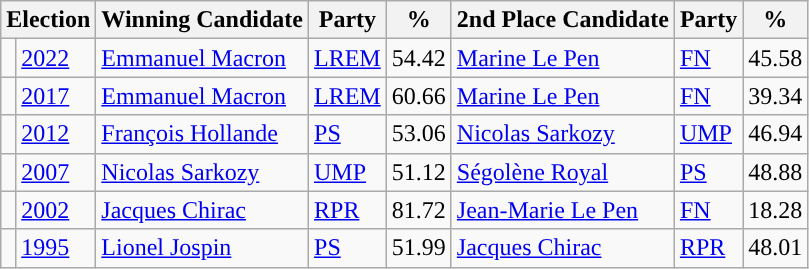<table class="wikitable">
<tr>
<th colspan="2">Election</th>
<th>Winning Candidate</th>
<th>Party</th>
<th>%</th>
<th>2nd Place Candidate</th>
<th>Party</th>
<th>%</th>
</tr>
<tr>
<td style="background-color: "></td>
<td><a href='#'>2022</a></td>
<td><a href='#'>Emmanuel Macron</a></td>
<td><a href='#'>LREM</a></td>
<td>54.42</td>
<td><a href='#'>Marine Le Pen</a></td>
<td><a href='#'>FN</a></td>
<td>45.58</td>
</tr>
<tr>
<td style="background-color: "></td>
<td><a href='#'>2017</a></td>
<td><a href='#'>Emmanuel Macron</a></td>
<td><a href='#'>LREM</a></td>
<td>60.66</td>
<td><a href='#'>Marine Le Pen</a></td>
<td><a href='#'>FN</a></td>
<td>39.34</td>
</tr>
<tr>
<td style="background-color: "></td>
<td><a href='#'>2012</a></td>
<td><a href='#'>François Hollande</a></td>
<td><a href='#'>PS</a></td>
<td>53.06</td>
<td><a href='#'>Nicolas Sarkozy</a></td>
<td><a href='#'>UMP</a></td>
<td>46.94</td>
</tr>
<tr>
<td style="background-color: "></td>
<td><a href='#'>2007</a></td>
<td><a href='#'>Nicolas Sarkozy</a></td>
<td><a href='#'>UMP</a></td>
<td>51.12</td>
<td><a href='#'>Ségolène Royal</a></td>
<td><a href='#'>PS</a></td>
<td>48.88</td>
</tr>
<tr>
<td style="background-color: "></td>
<td><a href='#'>2002</a></td>
<td><a href='#'>Jacques Chirac</a></td>
<td><a href='#'>RPR</a></td>
<td>81.72</td>
<td><a href='#'>Jean-Marie Le Pen</a></td>
<td><a href='#'>FN</a></td>
<td>18.28</td>
</tr>
<tr>
<td style="background-color: "></td>
<td><a href='#'>1995</a></td>
<td><a href='#'>Lionel Jospin</a></td>
<td><a href='#'>PS</a></td>
<td>51.99</td>
<td><a href='#'>Jacques Chirac</a></td>
<td><a href='#'>RPR</a></td>
<td>48.01</td>
</tr>
</table>
